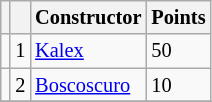<table class="wikitable" style="font-size: 85%;">
<tr>
<th></th>
<th></th>
<th>Constructor</th>
<th>Points</th>
</tr>
<tr>
<td></td>
<td align=center>1</td>
<td> <a href='#'>Kalex</a></td>
<td align=left>50</td>
</tr>
<tr>
<td></td>
<td align=center>2</td>
<td> <a href='#'>Boscoscuro</a></td>
<td align=left>10</td>
</tr>
<tr>
</tr>
</table>
